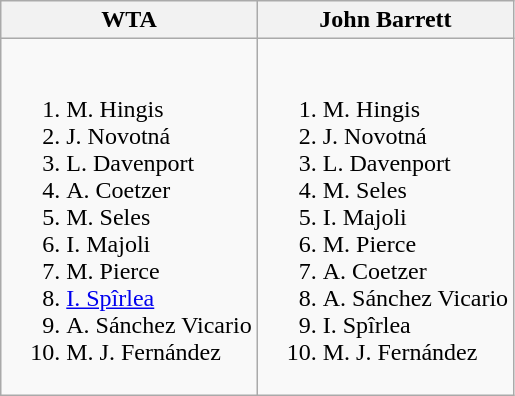<table class="wikitable">
<tr>
<th>WTA</th>
<th>John Barrett</th>
</tr>
<tr style="vertical-align: top;">
<td style="white-space: nowrap;"><br><ol><li> M. Hingis</li><li> J. Novotná</li><li> L. Davenport</li><li> A. Coetzer</li><li> M. Seles</li><li> I. Majoli</li><li> M. Pierce</li><li> <a href='#'>I. Spîrlea</a></li><li> A. Sánchez Vicario</li><li> M. J. Fernández</li></ol></td>
<td style="white-space: nowrap;"><br><ol><li> M. Hingis</li><li> J. Novotná</li><li> L. Davenport</li><li> M. Seles</li><li> I. Majoli</li><li> M. Pierce</li><li> A. Coetzer</li><li> A. Sánchez Vicario</li><li> I. Spîrlea</li><li> M. J. Fernández</li></ol></td>
</tr>
</table>
